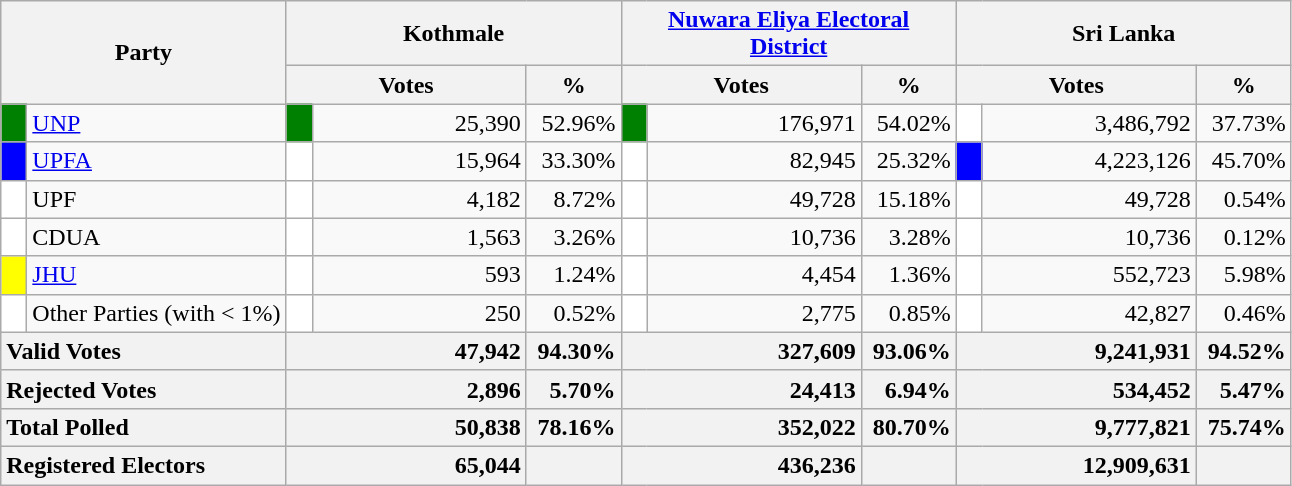<table class="wikitable">
<tr>
<th colspan="2" width="144px"rowspan="2">Party</th>
<th colspan="3" width="216px">Kothmale</th>
<th colspan="3" width="216px"><a href='#'>Nuwara Eliya Electoral District</a></th>
<th colspan="3" width="216px">Sri Lanka</th>
</tr>
<tr>
<th colspan="2" width="144px">Votes</th>
<th>%</th>
<th colspan="2" width="144px">Votes</th>
<th>%</th>
<th colspan="2" width="144px">Votes</th>
<th>%</th>
</tr>
<tr>
<td style="background-color:green;" width="10px"></td>
<td style="text-align:left;"><a href='#'>UNP</a></td>
<td style="background-color:green;" width="10px"></td>
<td style="text-align:right;">25,390</td>
<td style="text-align:right;">52.96%</td>
<td style="background-color:green;" width="10px"></td>
<td style="text-align:right;">176,971</td>
<td style="text-align:right;">54.02%</td>
<td style="background-color:white;" width="10px"></td>
<td style="text-align:right;">3,486,792</td>
<td style="text-align:right;">37.73%</td>
</tr>
<tr>
<td style="background-color:blue;" width="10px"></td>
<td style="text-align:left;"><a href='#'>UPFA</a></td>
<td style="background-color:white;" width="10px"></td>
<td style="text-align:right;">15,964</td>
<td style="text-align:right;">33.30%</td>
<td style="background-color:white;" width="10px"></td>
<td style="text-align:right;">82,945</td>
<td style="text-align:right;">25.32%</td>
<td style="background-color:blue;" width="10px"></td>
<td style="text-align:right;">4,223,126</td>
<td style="text-align:right;">45.70%</td>
</tr>
<tr>
<td style="background-color:white;" width="10px"></td>
<td style="text-align:left;">UPF</td>
<td style="background-color:white;" width="10px"></td>
<td style="text-align:right;">4,182</td>
<td style="text-align:right;">8.72%</td>
<td style="background-color:white;" width="10px"></td>
<td style="text-align:right;">49,728</td>
<td style="text-align:right;">15.18%</td>
<td style="background-color:white;" width="10px"></td>
<td style="text-align:right;">49,728</td>
<td style="text-align:right;">0.54%</td>
</tr>
<tr>
<td style="background-color:white;" width="10px"></td>
<td style="text-align:left;">CDUA</td>
<td style="background-color:white;" width="10px"></td>
<td style="text-align:right;">1,563</td>
<td style="text-align:right;">3.26%</td>
<td style="background-color:white;" width="10px"></td>
<td style="text-align:right;">10,736</td>
<td style="text-align:right;">3.28%</td>
<td style="background-color:white;" width="10px"></td>
<td style="text-align:right;">10,736</td>
<td style="text-align:right;">0.12%</td>
</tr>
<tr>
<td style="background-color:yellow;" width="10px"></td>
<td style="text-align:left;"><a href='#'>JHU</a></td>
<td style="background-color:white;" width="10px"></td>
<td style="text-align:right;">593</td>
<td style="text-align:right;">1.24%</td>
<td style="background-color:white;" width="10px"></td>
<td style="text-align:right;">4,454</td>
<td style="text-align:right;">1.36%</td>
<td style="background-color:white;" width="10px"></td>
<td style="text-align:right;">552,723</td>
<td style="text-align:right;">5.98%</td>
</tr>
<tr>
<td style="background-color:white;" width="10px"></td>
<td style="text-align:left;">Other Parties (with < 1%)</td>
<td style="background-color:white;" width="10px"></td>
<td style="text-align:right;">250</td>
<td style="text-align:right;">0.52%</td>
<td style="background-color:white;" width="10px"></td>
<td style="text-align:right;">2,775</td>
<td style="text-align:right;">0.85%</td>
<td style="background-color:white;" width="10px"></td>
<td style="text-align:right;">42,827</td>
<td style="text-align:right;">0.46%</td>
</tr>
<tr>
<th colspan="2" width="144px"style="text-align:left;">Valid Votes</th>
<th style="text-align:right;"colspan="2" width="144px">47,942</th>
<th style="text-align:right;">94.30%</th>
<th style="text-align:right;"colspan="2" width="144px">327,609</th>
<th style="text-align:right;">93.06%</th>
<th style="text-align:right;"colspan="2" width="144px">9,241,931</th>
<th style="text-align:right;">94.52%</th>
</tr>
<tr>
<th colspan="2" width="144px"style="text-align:left;">Rejected Votes</th>
<th style="text-align:right;"colspan="2" width="144px">2,896</th>
<th style="text-align:right;">5.70%</th>
<th style="text-align:right;"colspan="2" width="144px">24,413</th>
<th style="text-align:right;">6.94%</th>
<th style="text-align:right;"colspan="2" width="144px">534,452</th>
<th style="text-align:right;">5.47%</th>
</tr>
<tr>
<th colspan="2" width="144px"style="text-align:left;">Total Polled</th>
<th style="text-align:right;"colspan="2" width="144px">50,838</th>
<th style="text-align:right;">78.16%</th>
<th style="text-align:right;"colspan="2" width="144px">352,022</th>
<th style="text-align:right;">80.70%</th>
<th style="text-align:right;"colspan="2" width="144px">9,777,821</th>
<th style="text-align:right;">75.74%</th>
</tr>
<tr>
<th colspan="2" width="144px"style="text-align:left;">Registered Electors</th>
<th style="text-align:right;"colspan="2" width="144px">65,044</th>
<th></th>
<th style="text-align:right;"colspan="2" width="144px">436,236</th>
<th></th>
<th style="text-align:right;"colspan="2" width="144px">12,909,631</th>
<th></th>
</tr>
</table>
